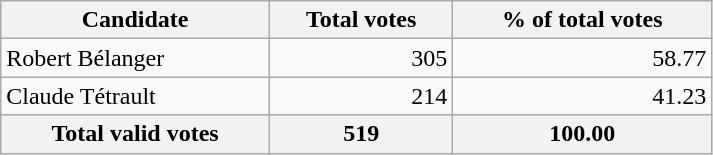<table class="wikitable" width="475">
<tr>
<th align="left">Candidate</th>
<th align="right">Total votes</th>
<th align="right">% of total votes</th>
</tr>
<tr>
<td align="left">Robert Bélanger</td>
<td align="right">305</td>
<td align="right">58.77</td>
</tr>
<tr>
<td align="left">Claude Tétrault</td>
<td align="right">214</td>
<td align="right">41.23</td>
</tr>
<tr bgcolor="#EEEEEE">
<th align="left">Total valid votes</th>
<th align="right"><strong>519</strong></th>
<th align="right"><strong>100.00</strong></th>
</tr>
</table>
